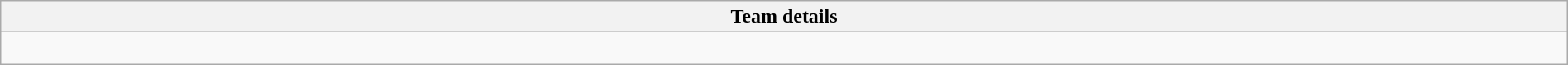<table class="wikitable collapsible collapsed" style="width:100%">
<tr>
<th>Team details</th>
</tr>
<tr>
<td><br></td>
</tr>
</table>
